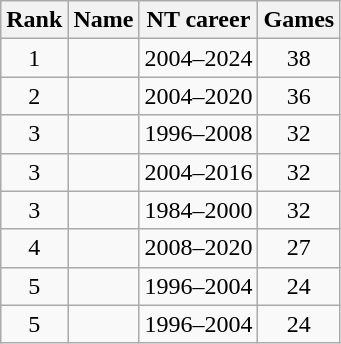<table class="wikitable sortable" style="text-align: center;">
<tr>
<th>Rank</th>
<th>Name</th>
<th class="unsortable">NT career</th>
<th>Games</th>
</tr>
<tr>
<td>1</td>
<td style="text-align: left;"></td>
<td>2004–2024</td>
<td>38</td>
</tr>
<tr>
<td>2</td>
<td style="text-align: left;"></td>
<td>2004–2020</td>
<td>36</td>
</tr>
<tr>
<td>3</td>
<td style="text-align: left;"></td>
<td>1996–2008</td>
<td>32</td>
</tr>
<tr>
<td>3</td>
<td style="text-align: left;"></td>
<td>2004–2016</td>
<td>32</td>
</tr>
<tr>
<td>3</td>
<td style="text-align: left;"></td>
<td>1984–2000</td>
<td>32</td>
</tr>
<tr>
<td>4</td>
<td style="text-align: left;"></td>
<td>2008–2020</td>
<td>27</td>
</tr>
<tr>
<td>5</td>
<td style="text-align: left;"></td>
<td>1996–2004</td>
<td>24</td>
</tr>
<tr>
<td>5</td>
<td style="text-align: left;"></td>
<td>1996–2004</td>
<td>24</td>
</tr>
</table>
